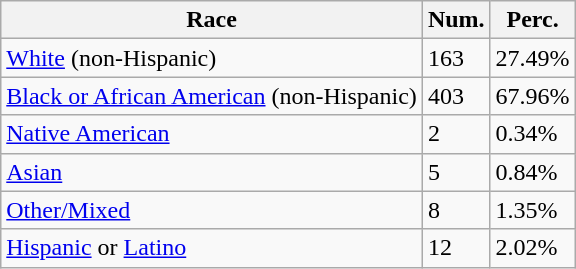<table class="wikitable">
<tr>
<th>Race</th>
<th>Num.</th>
<th>Perc.</th>
</tr>
<tr>
<td><a href='#'>White</a> (non-Hispanic)</td>
<td>163</td>
<td>27.49%</td>
</tr>
<tr>
<td><a href='#'>Black or African American</a> (non-Hispanic)</td>
<td>403</td>
<td>67.96%</td>
</tr>
<tr>
<td><a href='#'>Native American</a></td>
<td>2</td>
<td>0.34%</td>
</tr>
<tr>
<td><a href='#'>Asian</a></td>
<td>5</td>
<td>0.84%</td>
</tr>
<tr>
<td><a href='#'>Other/Mixed</a></td>
<td>8</td>
<td>1.35%</td>
</tr>
<tr>
<td><a href='#'>Hispanic</a> or <a href='#'>Latino</a></td>
<td>12</td>
<td>2.02%</td>
</tr>
</table>
